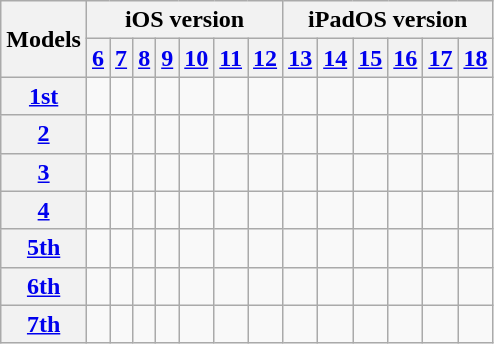<table class="wikitable">
<tr>
<th rowspan="2">Models</th>
<th colspan="7">iOS version</th>
<th colspan="6">iPadOS version</th>
</tr>
<tr>
<th><a href='#'>6</a></th>
<th><a href='#'>7</a></th>
<th><a href='#'>8</a></th>
<th><a href='#'>9</a></th>
<th><a href='#'>10</a></th>
<th><a href='#'>11</a></th>
<th><a href='#'>12</a></th>
<th><a href='#'>13</a></th>
<th><a href='#'>14</a></th>
<th><a href='#'>15</a></th>
<th><a href='#'>16</a></th>
<th><a href='#'>17</a></th>
<th><a href='#'>18</a></th>
</tr>
<tr>
<th><a href='#'>1st</a></th>
<td></td>
<td></td>
<td></td>
<td></td>
<td></td>
<td></td>
<td></td>
<td></td>
<td></td>
<td></td>
<td></td>
<td></td>
<td></td>
</tr>
<tr>
<th><a href='#'>2</a></th>
<td></td>
<td></td>
<td></td>
<td></td>
<td></td>
<td></td>
<td></td>
<td></td>
<td></td>
<td></td>
<td></td>
<td></td>
<td></td>
</tr>
<tr>
<th><a href='#'>3</a></th>
<td></td>
<td></td>
<td></td>
<td></td>
<td></td>
<td></td>
<td></td>
<td></td>
<td></td>
<td></td>
<td></td>
<td></td>
<td></td>
</tr>
<tr>
<th><a href='#'>4</a></th>
<td></td>
<td></td>
<td></td>
<td></td>
<td></td>
<td></td>
<td></td>
<td></td>
<td></td>
<td></td>
<td></td>
<td></td>
<td></td>
</tr>
<tr>
<th><a href='#'>5th</a></th>
<td></td>
<td></td>
<td></td>
<td></td>
<td></td>
<td></td>
<td></td>
<td></td>
<td></td>
<td></td>
<td></td>
<td></td>
<td></td>
</tr>
<tr>
<th><a href='#'>6th</a></th>
<td></td>
<td></td>
<td></td>
<td></td>
<td></td>
<td></td>
<td></td>
<td></td>
<td></td>
<td></td>
<td></td>
<td></td>
<td></td>
</tr>
<tr>
<th><a href='#'>7th</a></th>
<td></td>
<td></td>
<td></td>
<td></td>
<td></td>
<td></td>
<td></td>
<td></td>
<td></td>
<td></td>
<td></td>
<td></td>
<td></td>
</tr>
</table>
